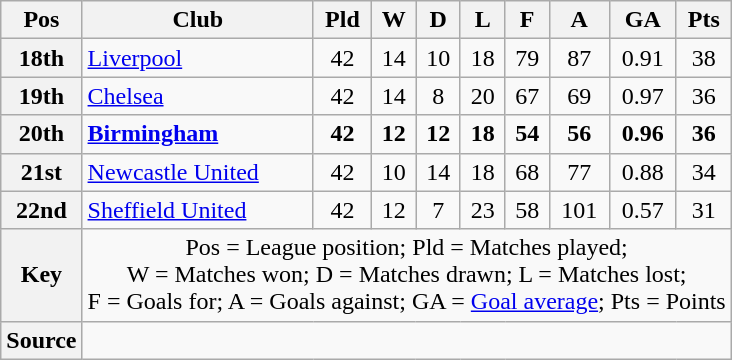<table class="wikitable" style="text-align:center">
<tr>
<th scope="col">Pos</th>
<th scope="col">Club</th>
<th scope="col">Pld</th>
<th scope="col">W</th>
<th scope="col">D</th>
<th scope="col">L</th>
<th scope="col">F</th>
<th scope="col">A</th>
<th scope="col">GA</th>
<th scope="col">Pts</th>
</tr>
<tr>
<th scope="row">18th</th>
<td align="left"><a href='#'>Liverpool</a></td>
<td>42</td>
<td>14</td>
<td>10</td>
<td>18</td>
<td>79</td>
<td>87</td>
<td>0.91</td>
<td>38</td>
</tr>
<tr>
<th scope="row">19th</th>
<td align="left"><a href='#'>Chelsea</a></td>
<td>42</td>
<td>14</td>
<td>8</td>
<td>20</td>
<td>67</td>
<td>69</td>
<td>0.97</td>
<td>36</td>
</tr>
<tr style="font-weight:bold">
<th scope="row">20th</th>
<td align="left"><a href='#'>Birmingham</a></td>
<td>42</td>
<td>12</td>
<td>12</td>
<td>18</td>
<td>54</td>
<td>56</td>
<td>0.96</td>
<td>36</td>
</tr>
<tr>
<th scope="row">21st</th>
<td align="left"><a href='#'>Newcastle United</a></td>
<td>42</td>
<td>10</td>
<td>14</td>
<td>18</td>
<td>68</td>
<td>77</td>
<td>0.88</td>
<td>34</td>
</tr>
<tr>
<th scope="row">22nd</th>
<td align="left"><a href='#'>Sheffield United</a></td>
<td>42</td>
<td>12</td>
<td>7</td>
<td>23</td>
<td>58</td>
<td>101</td>
<td>0.57</td>
<td>31</td>
</tr>
<tr>
<th scope="row">Key</th>
<td colspan="9">Pos = League position; Pld = Matches played;<br>W = Matches won; D = Matches drawn; L = Matches lost;<br>F = Goals for; A = Goals against; GA = <a href='#'>Goal average</a>; Pts = Points</td>
</tr>
<tr>
<th scope="row">Source</th>
<td colspan="9"></td>
</tr>
</table>
